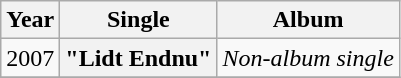<table class="wikitable plainrowheaders" style="text-align:center;">
<tr>
<th scope="col">Year</th>
<th scope="col">Single</th>
<th scope="col">Album</th>
</tr>
<tr>
<td>2007</td>
<th scope="row">"Lidt Endnu"</th>
<td><em>Non-album single</em></td>
</tr>
<tr>
</tr>
</table>
